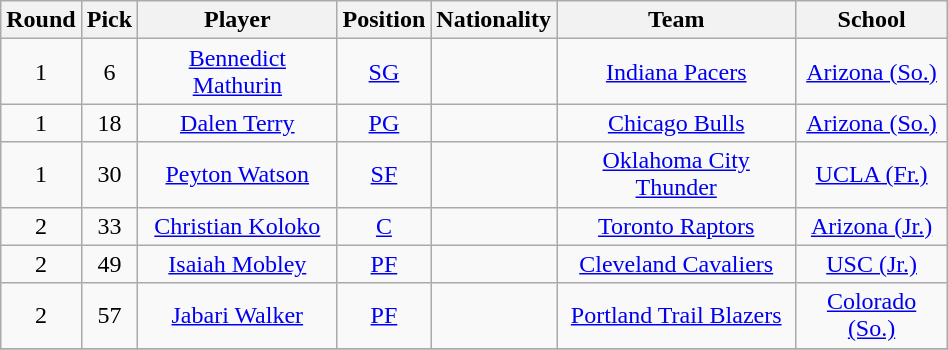<table class="wikitable" width="50%">
<tr>
<th>Round</th>
<th>Pick</th>
<th>Player</th>
<th>Position</th>
<th>Nationality</th>
<th>Team</th>
<th>School</th>
</tr>
<tr style="text-align: center">
<td>1</td>
<td>6</td>
<td><a href='#'>Bennedict Mathurin</a></td>
<td><a href='#'>SG</a></td>
<td></td>
<td><a href='#'>Indiana Pacers</a></td>
<td><a href='#'>Arizona (So.)</a></td>
</tr>
<tr style="text-align: center">
<td>1</td>
<td>18</td>
<td><a href='#'>Dalen Terry</a></td>
<td><a href='#'>PG</a></td>
<td></td>
<td><a href='#'>Chicago Bulls</a></td>
<td><a href='#'>Arizona (So.)</a></td>
</tr>
<tr style="text-align: center">
<td>1</td>
<td>30</td>
<td><a href='#'>Peyton Watson</a></td>
<td><a href='#'>SF</a></td>
<td></td>
<td><a href='#'>Oklahoma City Thunder</a></td>
<td><a href='#'>UCLA (Fr.)</a></td>
</tr>
<tr style="text-align: center">
<td>2</td>
<td>33</td>
<td><a href='#'>Christian Koloko</a></td>
<td><a href='#'>C</a></td>
<td></td>
<td><a href='#'>Toronto Raptors</a></td>
<td><a href='#'>Arizona (Jr.)</a></td>
</tr>
<tr style="text-align: center">
<td>2</td>
<td>49</td>
<td><a href='#'>Isaiah Mobley</a></td>
<td><a href='#'>PF</a></td>
<td></td>
<td><a href='#'>Cleveland Cavaliers</a></td>
<td><a href='#'>USC (Jr.)</a></td>
</tr>
<tr style="text-align: center">
<td>2</td>
<td>57</td>
<td><a href='#'>Jabari Walker</a></td>
<td><a href='#'>PF</a></td>
<td></td>
<td><a href='#'>Portland Trail Blazers</a></td>
<td><a href='#'>Colorado (So.)</a></td>
</tr>
<tr>
</tr>
</table>
